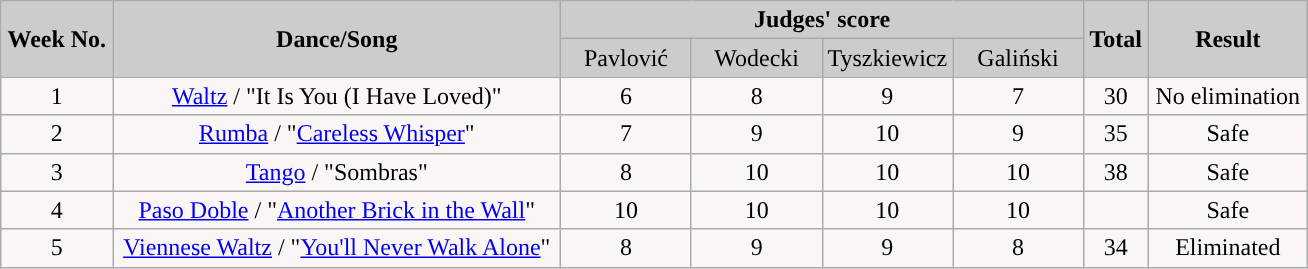<table class="wikitable collapsible">
<tr>
<th rowspan="2" style="background:#ccc; text-align:Center;"><strong>Week No.</strong></th>
<th rowspan="2" style="background:#ccc; text-align:Center;"><strong>Dance/Song</strong></th>
<th colspan="4" style="background:#ccc; text-align:Center;"><strong>Judges' score</strong></th>
<th rowspan="2" style="background:#ccc; text-align:Center;"><strong>Total</strong></th>
<th rowspan="2" style="background:#ccc; text-align:Center;"><strong>Result</strong></th>
</tr>
<tr style="text-align:center; background:#ccc;">
<td style="width:10%; ">Pavlović</td>
<td style="width:10%; ">Wodecki</td>
<td style="width:10%; ">Tyszkiewicz</td>
<td style='width:10%; "'>Galiński</td>
</tr>
<tr style="text-align:center; background:#faf6f6;">
<td>1</td>
<td><a href='#'>Waltz</a> / "It Is You (I Have Loved)"</td>
<td>6</td>
<td>8</td>
<td>9</td>
<td>7</td>
<td>30</td>
<td>No elimination</td>
</tr>
<tr style="text-align:center; background:#faf6f6;">
<td>2</td>
<td><a href='#'>Rumba</a> / "<a href='#'>Careless Whisper</a>"</td>
<td>7</td>
<td>9</td>
<td>10</td>
<td>9</td>
<td>35</td>
<td>Safe</td>
</tr>
<tr style="text-align:center; background:#faf6f6;">
<td>3</td>
<td><a href='#'>Tango</a> / "Sombras"</td>
<td>8</td>
<td>10</td>
<td>10</td>
<td>10</td>
<td>38</td>
<td>Safe</td>
</tr>
<tr style="text-align:center; background:#faf6f6;">
<td>4</td>
<td><a href='#'> Paso Doble</a> / "<a href='#'>Another Brick in the Wall</a>"</td>
<td>10</td>
<td>10</td>
<td>10</td>
<td>10</td>
<td></td>
<td>Safe</td>
</tr>
<tr style="text-align:center; background:#faf6f6;">
<td>5</td>
<td><a href='#'>Viennese Waltz</a> / "<a href='#'>You'll Never Walk Alone</a>"</td>
<td>8</td>
<td>9</td>
<td>9</td>
<td>8</td>
<td>34</td>
<td>Eliminated</td>
</tr>
</table>
